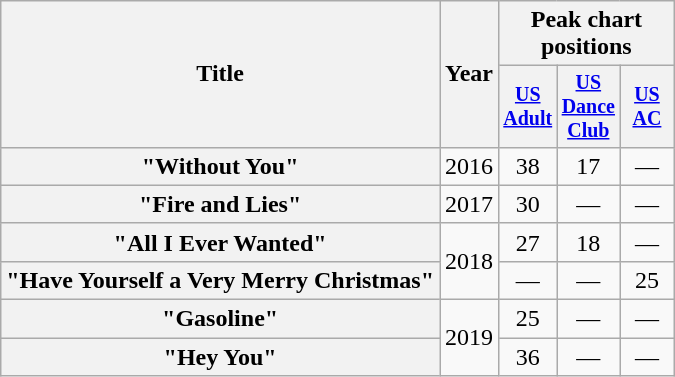<table class="wikitable plainrowheaders" style="text-align: center">
<tr>
<th scope="col" rowspan="2">Title</th>
<th scope="col" rowspan="2">Year</th>
<th scope="col" colspan="3">Peak chart<br>positions</th>
</tr>
<tr style="font-size:smaller;">
<th scope="col" width="30"><a href='#'>US<br>Adult</a><br></th>
<th scope="col" width="30"><a href='#'>US<br>Dance Club</a></th>
<th scope="col" width="30"><a href='#'>US<br>AC</a></th>
</tr>
<tr>
<th scope="row">"Without You"</th>
<td>2016</td>
<td>38</td>
<td>17</td>
<td>—</td>
</tr>
<tr>
<th scope="row">"Fire and Lies"</th>
<td>2017</td>
<td>30</td>
<td>—</td>
<td>—</td>
</tr>
<tr>
<th scope="row">"All I Ever Wanted"</th>
<td rowspan="2">2018</td>
<td>27</td>
<td>18</td>
<td>—</td>
</tr>
<tr>
<th scope="row">"Have Yourself a Very Merry Christmas"</th>
<td>—</td>
<td>—</td>
<td>25</td>
</tr>
<tr>
<th scope="row">"Gasoline"</th>
<td rowspan="2">2019</td>
<td>25</td>
<td>—</td>
<td>—</td>
</tr>
<tr>
<th scope="row">"Hey You"</th>
<td>36</td>
<td>—</td>
<td>—</td>
</tr>
</table>
